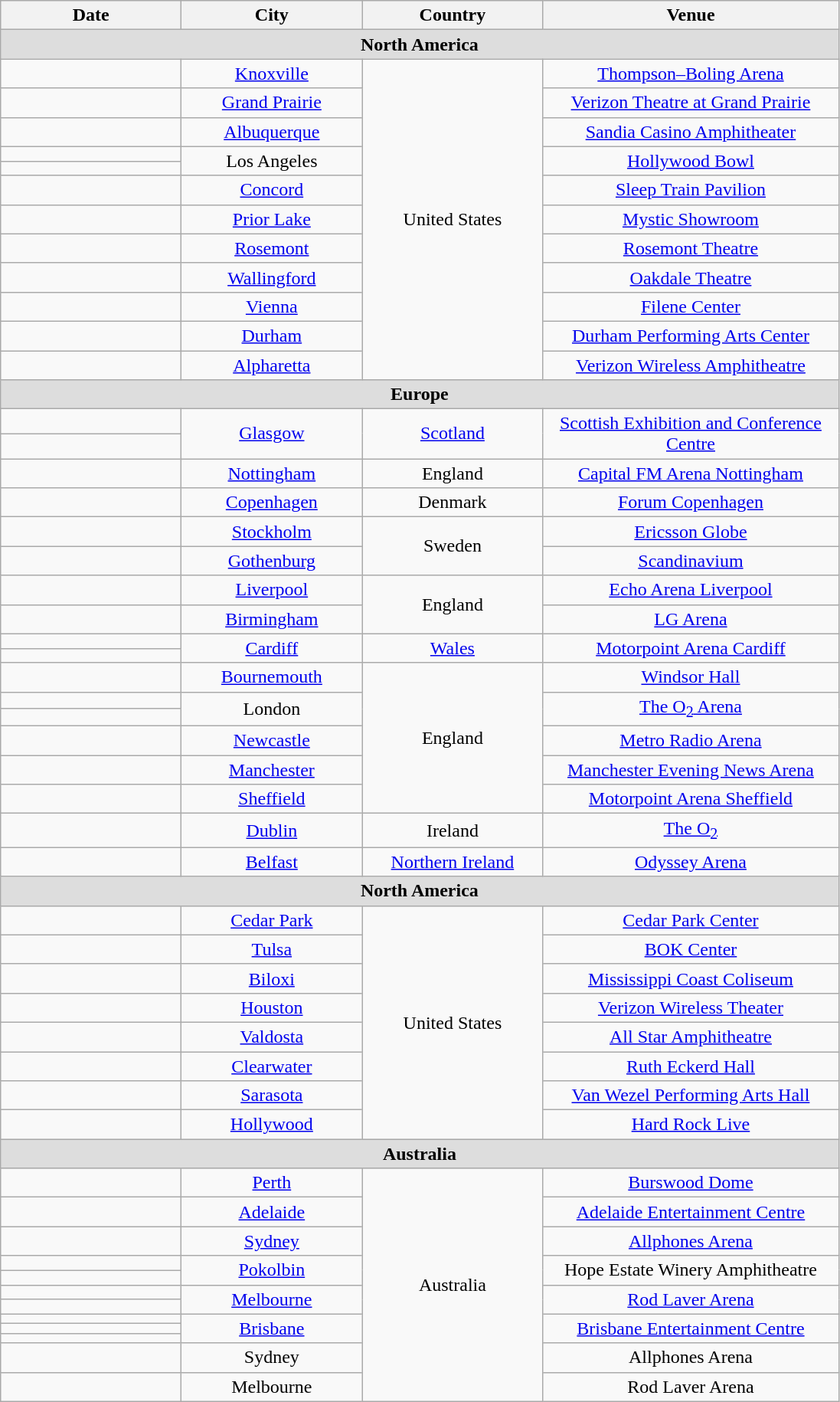<table class="wikitable" style="text-align:center;">
<tr>
<th width="150">Date</th>
<th width="150">City</th>
<th width="150">Country</th>
<th width="250">Venue</th>
</tr>
<tr bgcolor="#DDDDDD">
<td colspan=4><strong>North America</strong></td>
</tr>
<tr>
<td></td>
<td><a href='#'>Knoxville</a></td>
<td rowspan="12">United States</td>
<td><a href='#'>Thompson–Boling Arena</a></td>
</tr>
<tr>
<td></td>
<td><a href='#'>Grand Prairie</a></td>
<td><a href='#'>Verizon Theatre at Grand Prairie</a></td>
</tr>
<tr>
<td></td>
<td><a href='#'>Albuquerque</a></td>
<td><a href='#'>Sandia Casino Amphitheater</a></td>
</tr>
<tr>
<td></td>
<td rowspan="2">Los Angeles</td>
<td rowspan="2"><a href='#'>Hollywood Bowl</a></td>
</tr>
<tr>
<td></td>
</tr>
<tr>
<td></td>
<td><a href='#'>Concord</a></td>
<td><a href='#'>Sleep Train Pavilion</a></td>
</tr>
<tr>
<td></td>
<td><a href='#'>Prior Lake</a></td>
<td><a href='#'>Mystic Showroom</a></td>
</tr>
<tr>
<td></td>
<td><a href='#'>Rosemont</a></td>
<td><a href='#'>Rosemont Theatre</a></td>
</tr>
<tr>
<td></td>
<td><a href='#'>Wallingford</a></td>
<td><a href='#'>Oakdale Theatre</a></td>
</tr>
<tr>
<td></td>
<td><a href='#'>Vienna</a></td>
<td><a href='#'>Filene Center</a></td>
</tr>
<tr>
<td></td>
<td><a href='#'>Durham</a></td>
<td><a href='#'>Durham Performing Arts Center</a></td>
</tr>
<tr>
<td></td>
<td><a href='#'>Alpharetta</a></td>
<td><a href='#'>Verizon Wireless Amphitheatre</a></td>
</tr>
<tr bgcolor="#DDDDDD">
<td colspan=4><strong>Europe</strong></td>
</tr>
<tr>
<td></td>
<td rowspan="2"><a href='#'>Glasgow</a></td>
<td rowspan="2"><a href='#'>Scotland</a></td>
<td rowspan="2"><a href='#'>Scottish Exhibition and Conference Centre</a></td>
</tr>
<tr>
<td></td>
</tr>
<tr>
<td></td>
<td><a href='#'>Nottingham</a></td>
<td>England</td>
<td><a href='#'>Capital FM Arena Nottingham</a></td>
</tr>
<tr>
<td></td>
<td><a href='#'>Copenhagen</a></td>
<td>Denmark</td>
<td><a href='#'>Forum Copenhagen</a></td>
</tr>
<tr>
<td></td>
<td><a href='#'>Stockholm</a></td>
<td rowspan="2">Sweden</td>
<td><a href='#'>Ericsson Globe</a></td>
</tr>
<tr>
<td></td>
<td><a href='#'>Gothenburg</a></td>
<td><a href='#'>Scandinavium</a></td>
</tr>
<tr>
<td></td>
<td><a href='#'>Liverpool</a></td>
<td rowspan="2">England</td>
<td><a href='#'>Echo Arena Liverpool</a></td>
</tr>
<tr>
<td></td>
<td><a href='#'>Birmingham</a></td>
<td><a href='#'>LG Arena</a></td>
</tr>
<tr>
<td></td>
<td rowspan="2"><a href='#'>Cardiff</a></td>
<td rowspan="2"><a href='#'>Wales</a></td>
<td rowspan="2"><a href='#'>Motorpoint Arena Cardiff</a></td>
</tr>
<tr>
<td></td>
</tr>
<tr>
<td></td>
<td><a href='#'>Bournemouth</a></td>
<td rowspan="6">England</td>
<td><a href='#'>Windsor Hall</a></td>
</tr>
<tr>
<td></td>
<td rowspan="2">London</td>
<td rowspan="2"><a href='#'>The O<sub>2</sub> Arena</a></td>
</tr>
<tr>
<td></td>
</tr>
<tr>
<td></td>
<td><a href='#'>Newcastle</a></td>
<td><a href='#'>Metro Radio Arena</a></td>
</tr>
<tr>
<td></td>
<td><a href='#'>Manchester</a></td>
<td><a href='#'>Manchester Evening News Arena</a></td>
</tr>
<tr>
<td></td>
<td><a href='#'>Sheffield</a></td>
<td><a href='#'>Motorpoint Arena Sheffield</a></td>
</tr>
<tr>
<td></td>
<td><a href='#'>Dublin</a></td>
<td>Ireland</td>
<td><a href='#'>The O<sub>2</sub></a></td>
</tr>
<tr>
<td></td>
<td><a href='#'>Belfast</a></td>
<td><a href='#'>Northern Ireland</a></td>
<td><a href='#'>Odyssey Arena</a></td>
</tr>
<tr bgcolor="#DDDDDD">
<td colspan=4><strong>North America</strong></td>
</tr>
<tr>
<td></td>
<td><a href='#'>Cedar Park</a></td>
<td rowspan="8">United States</td>
<td><a href='#'>Cedar Park Center</a></td>
</tr>
<tr>
<td></td>
<td><a href='#'>Tulsa</a></td>
<td><a href='#'>BOK Center</a></td>
</tr>
<tr>
<td></td>
<td><a href='#'>Biloxi</a></td>
<td><a href='#'>Mississippi Coast Coliseum</a></td>
</tr>
<tr>
<td></td>
<td><a href='#'>Houston</a></td>
<td><a href='#'>Verizon Wireless Theater</a></td>
</tr>
<tr>
<td></td>
<td><a href='#'>Valdosta</a></td>
<td><a href='#'>All Star Amphitheatre</a></td>
</tr>
<tr>
<td></td>
<td><a href='#'>Clearwater</a></td>
<td><a href='#'>Ruth Eckerd Hall</a></td>
</tr>
<tr>
<td></td>
<td><a href='#'>Sarasota</a></td>
<td><a href='#'>Van Wezel Performing Arts Hall</a></td>
</tr>
<tr>
<td></td>
<td><a href='#'>Hollywood</a></td>
<td><a href='#'>Hard Rock Live</a></td>
</tr>
<tr bgcolor="#DDDDDD">
<td colspan=4><strong>Australia</strong></td>
</tr>
<tr>
<td></td>
<td><a href='#'>Perth</a></td>
<td rowspan="12">Australia</td>
<td><a href='#'>Burswood Dome</a></td>
</tr>
<tr>
<td></td>
<td><a href='#'>Adelaide</a></td>
<td><a href='#'>Adelaide Entertainment Centre</a></td>
</tr>
<tr>
<td></td>
<td><a href='#'>Sydney</a></td>
<td><a href='#'>Allphones Arena</a></td>
</tr>
<tr>
<td></td>
<td rowspan="2"><a href='#'>Pokolbin</a></td>
<td rowspan="2">Hope Estate Winery Amphitheatre</td>
</tr>
<tr>
<td></td>
</tr>
<tr>
<td></td>
<td rowspan="2"><a href='#'>Melbourne</a></td>
<td rowspan="2"><a href='#'>Rod Laver Arena</a></td>
</tr>
<tr>
<td></td>
</tr>
<tr>
<td></td>
<td rowspan="3"><a href='#'>Brisbane</a></td>
<td rowspan="3"><a href='#'>Brisbane Entertainment Centre</a></td>
</tr>
<tr>
<td></td>
</tr>
<tr>
<td></td>
</tr>
<tr>
<td></td>
<td>Sydney</td>
<td>Allphones Arena</td>
</tr>
<tr>
<td></td>
<td>Melbourne</td>
<td>Rod Laver Arena</td>
</tr>
</table>
